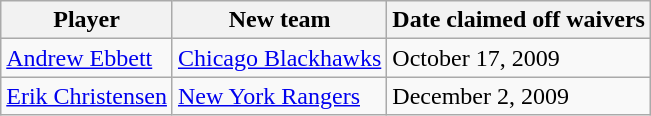<table class="wikitable">
<tr>
<th>Player</th>
<th>New team</th>
<th>Date claimed off waivers</th>
</tr>
<tr>
<td><a href='#'>Andrew Ebbett</a></td>
<td><a href='#'>Chicago Blackhawks</a></td>
<td>October 17, 2009</td>
</tr>
<tr>
<td><a href='#'>Erik Christensen</a></td>
<td><a href='#'>New York Rangers</a></td>
<td>December 2, 2009</td>
</tr>
</table>
